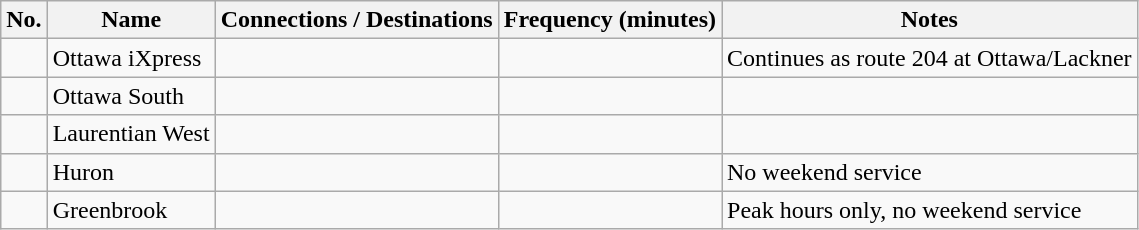<table class="wikitable">
<tr>
<th>No.</th>
<th>Name</th>
<th>Connections / Destinations</th>
<th>Frequency (minutes)</th>
<th>Notes</th>
</tr>
<tr>
<td></td>
<td>Ottawa iXpress</td>
<td></td>
<td></td>
<td>Continues as route 204 at Ottawa/Lackner</td>
</tr>
<tr>
<td></td>
<td>Ottawa South</td>
<td></td>
<td></td>
</tr>
<tr>
<td></td>
<td>Laurentian West</td>
<td></td>
<td></td>
<td></td>
</tr>
<tr>
<td></td>
<td>Huron</td>
<td></td>
<td></td>
<td>No weekend service</td>
</tr>
<tr>
<td></td>
<td>Greenbrook</td>
<td></td>
<td></td>
<td>Peak hours only, no weekend service</td>
</tr>
</table>
